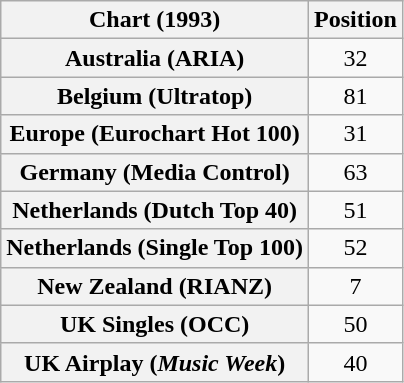<table class="wikitable sortable plainrowheaders" style="text-align:center">
<tr>
<th scope="col">Chart (1993)</th>
<th scope="col">Position</th>
</tr>
<tr>
<th scope="row">Australia (ARIA)</th>
<td>32</td>
</tr>
<tr>
<th scope="row">Belgium (Ultratop)</th>
<td>81</td>
</tr>
<tr>
<th scope="row">Europe (Eurochart Hot 100)</th>
<td>31</td>
</tr>
<tr>
<th scope="row">Germany (Media Control)</th>
<td>63</td>
</tr>
<tr>
<th scope="row">Netherlands (Dutch Top 40)</th>
<td>51</td>
</tr>
<tr>
<th scope="row">Netherlands (Single Top 100)</th>
<td>52</td>
</tr>
<tr>
<th scope="row">New Zealand (RIANZ)</th>
<td>7</td>
</tr>
<tr>
<th scope="row">UK Singles (OCC)</th>
<td>50</td>
</tr>
<tr>
<th scope="row">UK Airplay (<em>Music Week</em>)</th>
<td>40</td>
</tr>
</table>
